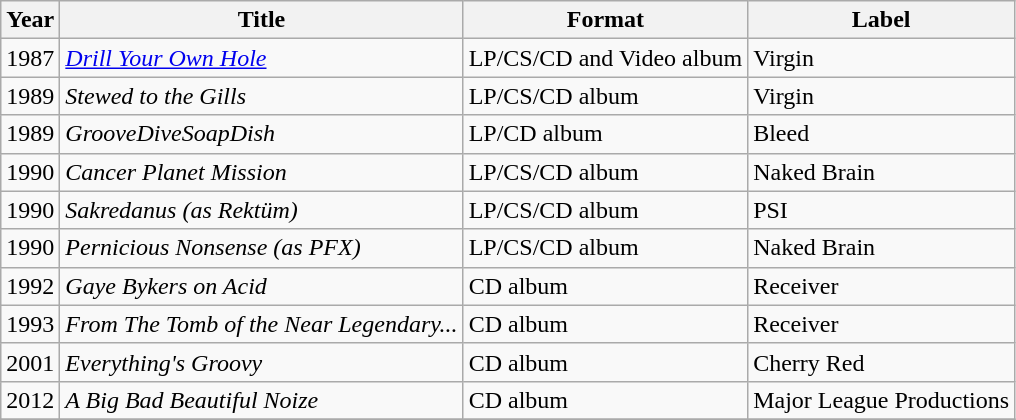<table class="wikitable">
<tr>
<th>Year</th>
<th>Title</th>
<th>Format</th>
<th>Label</th>
</tr>
<tr>
<td>1987</td>
<td><em><a href='#'>Drill Your Own Hole</a></em></td>
<td>LP/CS/CD and Video album</td>
<td>Virgin</td>
</tr>
<tr>
<td>1989</td>
<td><em>Stewed to the Gills</em></td>
<td>LP/CS/CD album</td>
<td>Virgin</td>
</tr>
<tr>
<td>1989</td>
<td><em>GrooveDiveSoapDish</em></td>
<td>LP/CD album</td>
<td>Bleed</td>
</tr>
<tr>
<td>1990</td>
<td><em>Cancer Planet Mission</em></td>
<td>LP/CS/CD album</td>
<td>Naked Brain</td>
</tr>
<tr>
<td>1990</td>
<td><em>Sakredanus</em> <em>(as Rektüm)</em></td>
<td>LP/CS/CD album</td>
<td>PSI</td>
</tr>
<tr>
<td>1990</td>
<td><em>Pernicious Nonsense</em> <em>(as PFX)</em></td>
<td>LP/CS/CD album</td>
<td>Naked Brain</td>
</tr>
<tr>
<td>1992</td>
<td><em>Gaye Bykers on Acid</em></td>
<td>CD album</td>
<td>Receiver</td>
</tr>
<tr>
<td>1993</td>
<td><em>From The Tomb of the Near Legendary...</em></td>
<td>CD album</td>
<td>Receiver</td>
</tr>
<tr>
<td>2001</td>
<td><em>Everything's Groovy</em></td>
<td>CD album</td>
<td>Cherry Red</td>
</tr>
<tr>
<td>2012</td>
<td><em>A Big Bad Beautiful Noize</em></td>
<td>CD album</td>
<td>Major League Productions</td>
</tr>
<tr>
</tr>
</table>
